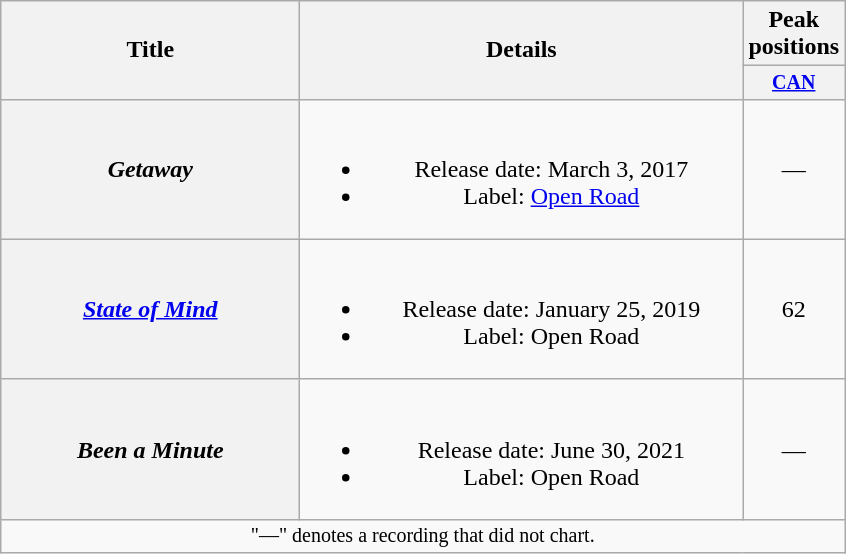<table class="wikitable plainrowheaders" style="text-align:center;">
<tr>
<th scope="col" rowspan="2" style="width:12em;">Title</th>
<th scope="col" rowspan="2" style="width:18em;">Details</th>
<th scope="col">Peak<br>positions</th>
</tr>
<tr style="font-size:smaller;">
<th><a href='#'>CAN</a><br></th>
</tr>
<tr>
<th scope="row"><em>Getaway</em></th>
<td><br><ul><li>Release date: March 3, 2017</li><li>Label: <a href='#'>Open Road</a></li></ul></td>
<td>—</td>
</tr>
<tr>
<th scope="row"><em><a href='#'>State of Mind</a></em></th>
<td><br><ul><li>Release date: January 25, 2019</li><li>Label: Open Road</li></ul></td>
<td>62</td>
</tr>
<tr>
<th scope="row"><em>Been a Minute</em></th>
<td><br><ul><li>Release date: June 30, 2021</li><li>Label: Open Road</li></ul></td>
<td>—</td>
</tr>
<tr>
<td colspan="10" style="font-size:smaller;">"—" denotes a recording that did not chart.</td>
</tr>
</table>
